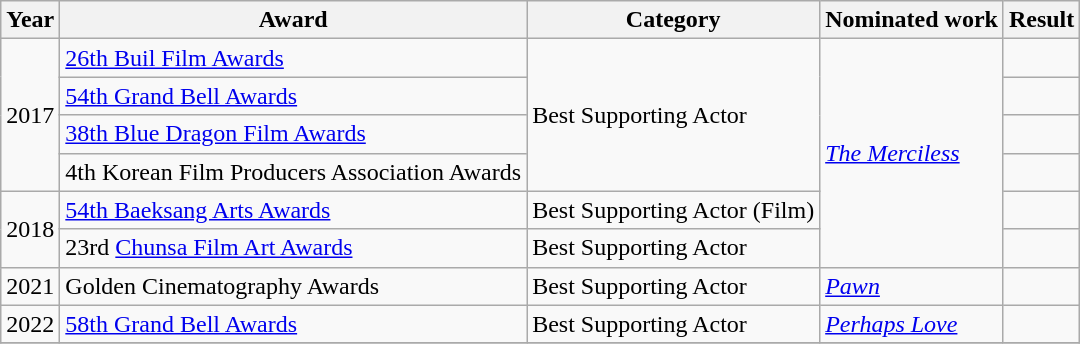<table class="wikitable sortable">
<tr>
<th>Year</th>
<th>Award</th>
<th>Category</th>
<th>Nominated work</th>
<th>Result</th>
</tr>
<tr>
<td rowspan="4">2017</td>
<td><a href='#'>26th Buil Film Awards</a></td>
<td rowspan="4">Best Supporting Actor</td>
<td rowspan="6"><em><a href='#'>The Merciless</a></em></td>
<td></td>
</tr>
<tr>
<td><a href='#'>54th Grand Bell Awards</a></td>
<td></td>
</tr>
<tr>
<td><a href='#'>38th Blue Dragon Film Awards</a></td>
<td></td>
</tr>
<tr>
<td>4th Korean Film Producers Association Awards</td>
<td></td>
</tr>
<tr>
<td rowspan=2>2018</td>
<td><a href='#'>54th Baeksang Arts Awards</a></td>
<td>Best Supporting Actor (Film)</td>
<td></td>
</tr>
<tr>
<td>23rd <a href='#'>Chunsa Film Art Awards</a></td>
<td>Best Supporting Actor</td>
<td></td>
</tr>
<tr>
<td>2021</td>
<td>Golden Cinematography Awards </td>
<td>Best Supporting Actor</td>
<td><em><a href='#'>Pawn</a></em></td>
<td></td>
</tr>
<tr>
<td>2022</td>
<td><a href='#'>58th Grand Bell Awards</a></td>
<td>Best Supporting Actor</td>
<td><em><a href='#'>Perhaps Love</a></em></td>
<td></td>
</tr>
<tr>
</tr>
</table>
